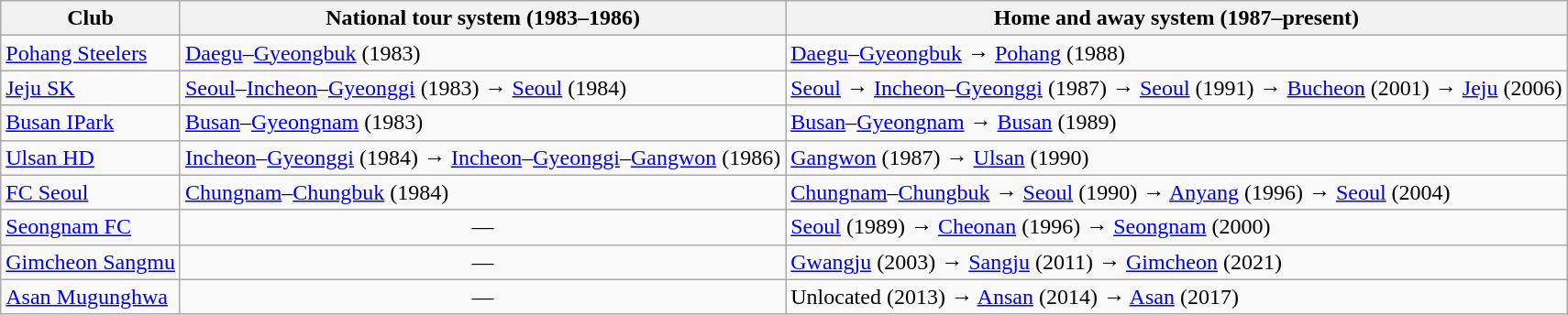<table class="wikitable">
<tr>
<th>Club</th>
<th>National tour system (1983–1986)</th>
<th>Home and away system (1987–present)</th>
</tr>
<tr>
<td><a href='#'>Pohang Steelers</a></td>
<td><a href='#'>Daegu</a>–<a href='#'>Gyeongbuk</a> (1983)</td>
<td><a href='#'>Daegu</a>–<a href='#'>Gyeongbuk</a> → <a href='#'>Pohang</a> (1988)</td>
</tr>
<tr>
<td><a href='#'>Jeju SK</a></td>
<td><a href='#'>Seoul</a>–<a href='#'>Incheon</a>–<a href='#'>Gyeonggi</a> (1983) → <a href='#'>Seoul</a> (1984)</td>
<td><a href='#'>Seoul</a> → <a href='#'>Incheon</a>–<a href='#'>Gyeonggi</a> (1987) → <a href='#'>Seoul</a> (1991) → <a href='#'>Bucheon</a> (2001) → <a href='#'>Jeju</a> (2006)</td>
</tr>
<tr>
<td><a href='#'>Busan IPark</a></td>
<td><a href='#'>Busan</a>–<a href='#'>Gyeongnam</a> (1983)</td>
<td><a href='#'>Busan</a>–<a href='#'>Gyeongnam</a> → <a href='#'>Busan</a> (1989)</td>
</tr>
<tr>
<td><a href='#'>Ulsan HD</a></td>
<td><a href='#'>Incheon</a>–<a href='#'>Gyeonggi</a> (1984) → <a href='#'>Incheon</a>–<a href='#'>Gyeonggi</a>–<a href='#'>Gangwon</a> (1986)</td>
<td><a href='#'>Gangwon</a> (1987) → <a href='#'>Ulsan</a> (1990)</td>
</tr>
<tr>
<td><a href='#'>FC Seoul</a></td>
<td><a href='#'>Chungnam</a>–<a href='#'>Chungbuk</a> (1984)</td>
<td><a href='#'>Chungnam</a>–<a href='#'>Chungbuk</a> → <a href='#'>Seoul</a> (1990) → <a href='#'>Anyang</a> (1996) → <a href='#'>Seoul</a> (2004)</td>
</tr>
<tr>
<td><a href='#'>Seongnam FC</a></td>
<td align="center">—</td>
<td><a href='#'>Seoul</a> (1989) → <a href='#'>Cheonan</a> (1996) → <a href='#'>Seongnam</a> (2000)</td>
</tr>
<tr>
<td><a href='#'>Gimcheon Sangmu</a></td>
<td align="center">—</td>
<td><a href='#'>Gwangju</a> (2003) → <a href='#'>Sangju</a> (2011) → <a href='#'>Gimcheon</a> (2021)</td>
</tr>
<tr>
<td><a href='#'>Asan Mugunghwa</a></td>
<td align="center">—</td>
<td>Unlocated (2013) → <a href='#'>Ansan</a> (2014) → <a href='#'>Asan</a> (2017)</td>
</tr>
</table>
